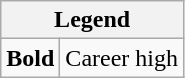<table class="wikitable mw-collapsible mw-collapsed">
<tr>
<th colspan="2">Legend</th>
</tr>
<tr>
<td><strong>Bold</strong></td>
<td>Career high</td>
</tr>
</table>
